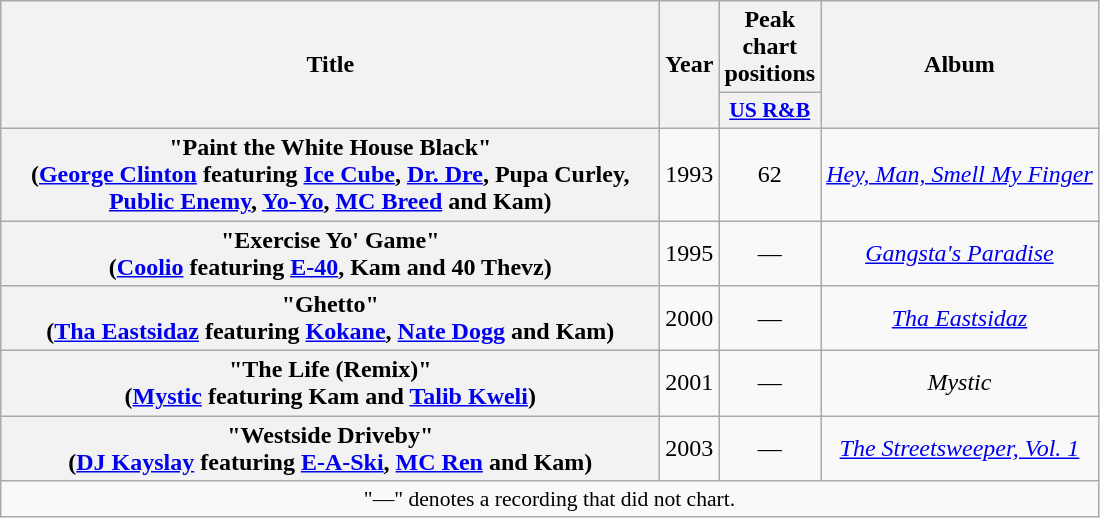<table class="wikitable plainrowheaders" style="text-align:center;">
<tr>
<th scope="col" rowspan="2" style="width:27em;">Title</th>
<th scope="col" rowspan="2">Year</th>
<th scope="col" colspan="1">Peak chart positions</th>
<th scope="col" rowspan="2">Album</th>
</tr>
<tr>
<th scope="col" style="width:3em;font-size:90%;"><a href='#'>US R&B</a><br></th>
</tr>
<tr>
<th scope="row">"Paint the White House Black"<br><span>(<a href='#'>George Clinton</a> featuring <a href='#'>Ice Cube</a>, <a href='#'>Dr. Dre</a>, Pupa Curley, <a href='#'>Public Enemy</a>, <a href='#'>Yo-Yo</a>, <a href='#'>MC Breed</a> and Kam)</span></th>
<td rowspan="1">1993</td>
<td>62</td>
<td><em><a href='#'>Hey, Man, Smell My Finger</a></em></td>
</tr>
<tr>
<th scope="row">"Exercise Yo' Game"<br><span>(<a href='#'>Coolio</a> featuring <a href='#'>E-40</a>, Kam and 40 Thevz)</span></th>
<td rowspan="1">1995</td>
<td>—</td>
<td><em><a href='#'>Gangsta's Paradise</a></em></td>
</tr>
<tr>
<th scope="row">"Ghetto"<br><span>(<a href='#'>Tha Eastsidaz</a> featuring <a href='#'>Kokane</a>, <a href='#'>Nate Dogg</a> and Kam)</span></th>
<td rowspan="1">2000</td>
<td>—</td>
<td><em><a href='#'>Tha Eastsidaz</a></em></td>
</tr>
<tr>
<th scope="row">"The Life (Remix)"<br><span>(<a href='#'>Mystic</a> featuring Kam and <a href='#'>Talib Kweli</a>)</span></th>
<td rowspan="1">2001</td>
<td>—</td>
<td><em>Mystic</em></td>
</tr>
<tr>
<th scope="row">"Westside Driveby"<br><span>(<a href='#'>DJ Kayslay</a> featuring <a href='#'>E-A-Ski</a>, <a href='#'>MC Ren</a> and Kam)</span></th>
<td rowspan="1">2003</td>
<td>—</td>
<td><em><a href='#'>The Streetsweeper, Vol. 1</a></em></td>
</tr>
<tr>
<td colspan="13" style="font-size:90%">"—" denotes a recording that did not chart.</td>
</tr>
</table>
